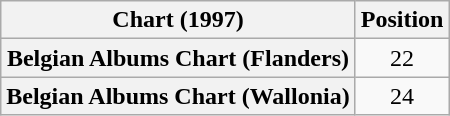<table class="wikitable plainrowheaders" style="text-align:center;">
<tr>
<th>Chart (1997)</th>
<th>Position</th>
</tr>
<tr>
<th scope="row">Belgian Albums Chart (Flanders)</th>
<td>22</td>
</tr>
<tr>
<th scope="row">Belgian Albums Chart (Wallonia)</th>
<td>24</td>
</tr>
</table>
